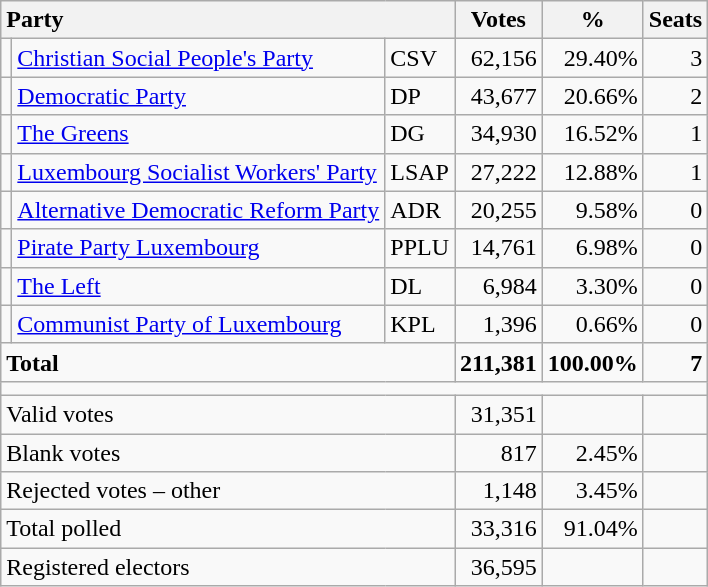<table class="wikitable" border="1" style="text-align:right;">
<tr>
<th style="text-align:left;" valign=bottom colspan=3>Party</th>
<th align=center valign=bottom width="50">Votes</th>
<th align=center valign=bottom width="50">%</th>
<th align=center>Seats</th>
</tr>
<tr>
<td></td>
<td align=left><a href='#'>Christian Social People's Party</a></td>
<td align=left>CSV</td>
<td>62,156</td>
<td>29.40%</td>
<td>3</td>
</tr>
<tr>
<td></td>
<td align=left><a href='#'>Democratic Party</a></td>
<td align=left>DP</td>
<td>43,677</td>
<td>20.66%</td>
<td>2</td>
</tr>
<tr>
<td></td>
<td align=left><a href='#'>The Greens</a></td>
<td align=left>DG</td>
<td>34,930</td>
<td>16.52%</td>
<td>1</td>
</tr>
<tr>
<td></td>
<td align=left><a href='#'>Luxembourg Socialist Workers' Party</a></td>
<td align=left>LSAP</td>
<td>27,222</td>
<td>12.88%</td>
<td>1</td>
</tr>
<tr>
<td></td>
<td align=left><a href='#'>Alternative Democratic Reform Party</a></td>
<td align=left>ADR</td>
<td>20,255</td>
<td>9.58%</td>
<td>0</td>
</tr>
<tr>
<td></td>
<td align=left><a href='#'>Pirate Party Luxembourg</a></td>
<td align=left>PPLU</td>
<td>14,761</td>
<td>6.98%</td>
<td>0</td>
</tr>
<tr>
<td></td>
<td align=left><a href='#'>The Left</a></td>
<td align=left>DL</td>
<td>6,984</td>
<td>3.30%</td>
<td>0</td>
</tr>
<tr>
<td></td>
<td align=left><a href='#'>Communist Party of Luxembourg</a></td>
<td align=left>KPL</td>
<td>1,396</td>
<td>0.66%</td>
<td>0</td>
</tr>
<tr style="font-weight:bold">
<td align=left colspan=3>Total</td>
<td>211,381</td>
<td>100.00%</td>
<td>7</td>
</tr>
<tr>
<td colspan=6 height="2"></td>
</tr>
<tr>
<td align=left colspan=3>Valid votes</td>
<td>31,351</td>
<td></td>
<td></td>
</tr>
<tr>
<td align=left colspan=3>Blank votes</td>
<td>817</td>
<td>2.45%</td>
<td></td>
</tr>
<tr>
<td align=left colspan=3>Rejected votes – other</td>
<td>1,148</td>
<td>3.45%</td>
<td></td>
</tr>
<tr>
<td align=left colspan=3>Total polled</td>
<td>33,316</td>
<td>91.04%</td>
<td></td>
</tr>
<tr>
<td align=left colspan=3>Registered electors</td>
<td>36,595</td>
<td></td>
<td></td>
</tr>
</table>
